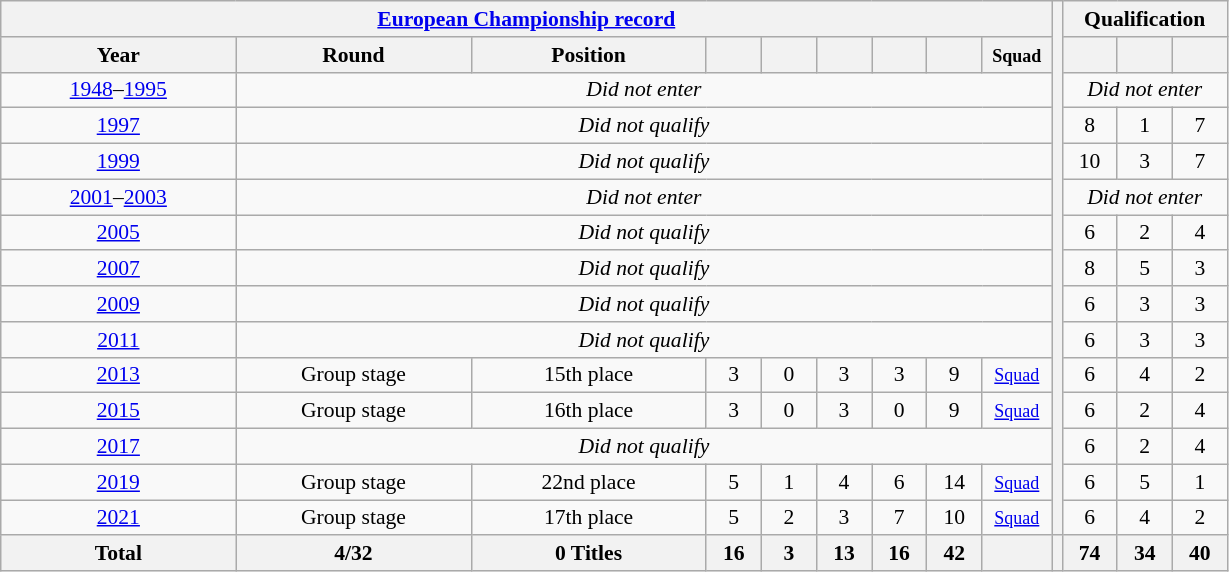<table class="wikitable" style="text-align: center;font-size:90%;">
<tr>
<th colspan=9><a href='#'>European Championship record</a></th>
<th rowspan=15></th>
<th colspan=3>Qualification</th>
</tr>
<tr>
<th width=150>Year</th>
<th width=150>Round</th>
<th width=150>Position</th>
<th width=30></th>
<th width=30></th>
<th width=30></th>
<th width=30></th>
<th width=30></th>
<th width=40><small>Squad</small></th>
<th width=30></th>
<th width=30></th>
<th width=30></th>
</tr>
<tr>
<td><a href='#'>1948</a>–<a href='#'>1995</a></td>
<td colspan=8 align=center><em>Did not enter</em></td>
<td colspan=3><em>Did not enter</em></td>
</tr>
<tr>
<td> <a href='#'>1997</a></td>
<td colspan=8 align=center><em>Did not qualify</em></td>
<td>8</td>
<td>1</td>
<td>7</td>
</tr>
<tr>
<td> <a href='#'>1999</a></td>
<td colspan=8 align=center><em>Did not qualify</em></td>
<td>10</td>
<td>3</td>
<td>7</td>
</tr>
<tr>
<td><a href='#'>2001</a>–<a href='#'>2003</a></td>
<td colspan=8 align=center><em>Did not enter</em></td>
<td colspan=3><em>Did not enter</em></td>
</tr>
<tr>
<td> <a href='#'>2005</a></td>
<td colspan=8 align=center><em>Did not qualify</em></td>
<td>6</td>
<td>2</td>
<td>4</td>
</tr>
<tr>
<td> <a href='#'>2007</a></td>
<td colspan=8 align=center><em>Did not qualify</em></td>
<td>8</td>
<td>5</td>
<td>3</td>
</tr>
<tr>
<td> <a href='#'>2009</a></td>
<td colspan=8 align=center><em>Did not qualify</em></td>
<td>6</td>
<td>3</td>
<td>3</td>
</tr>
<tr>
<td> <a href='#'>2011</a></td>
<td colspan=8 align=center><em>Did not qualify</em></td>
<td>6</td>
<td>3</td>
<td>3</td>
</tr>
<tr>
<td> <a href='#'>2013</a></td>
<td>Group stage</td>
<td>15th place</td>
<td>3</td>
<td>0</td>
<td>3</td>
<td>3</td>
<td>9</td>
<td><small><a href='#'>Squad</a></small></td>
<td>6</td>
<td>4</td>
<td>2</td>
</tr>
<tr>
<td> <a href='#'>2015</a></td>
<td>Group stage</td>
<td>16th place</td>
<td>3</td>
<td>0</td>
<td>3</td>
<td>0</td>
<td>9</td>
<td><small><a href='#'>Squad</a></small></td>
<td>6</td>
<td>2</td>
<td>4</td>
</tr>
<tr>
<td> <a href='#'>2017</a></td>
<td colspan=8 align=center><em>Did not qualify</em></td>
<td>6</td>
<td>2</td>
<td>4</td>
</tr>
<tr>
<td> <a href='#'>2019</a></td>
<td>Group stage</td>
<td>22nd place</td>
<td>5</td>
<td>1</td>
<td>4</td>
<td>6</td>
<td>14</td>
<td><small><a href='#'>Squad</a></small></td>
<td>6</td>
<td>5</td>
<td>1</td>
</tr>
<tr>
<td> <a href='#'>2021</a></td>
<td>Group stage</td>
<td>17th place</td>
<td>5</td>
<td>2</td>
<td>3</td>
<td>7</td>
<td>10</td>
<td><small><a href='#'>Squad</a></small></td>
<td>6</td>
<td>4</td>
<td>2</td>
</tr>
<tr>
<th>Total</th>
<th>4/32</th>
<th>0 Titles</th>
<th>16</th>
<th>3</th>
<th>13</th>
<th>16</th>
<th>42</th>
<th></th>
<th></th>
<th>74</th>
<th>34</th>
<th>40</th>
</tr>
</table>
